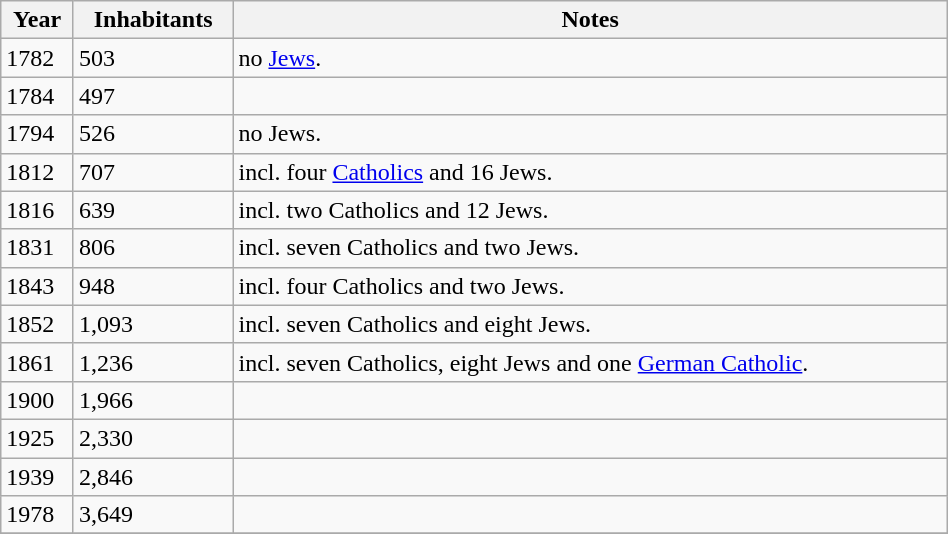<table class="wikitable" width="50%">
<tr>
<th>Year</th>
<th>Inhabitants</th>
<th>Notes</th>
</tr>
<tr>
<td>1782</td>
<td>503</td>
<td>no <a href='#'>Jews</a>.</td>
</tr>
<tr>
<td>1784</td>
<td>497</td>
<td></td>
</tr>
<tr>
<td>1794</td>
<td>526</td>
<td>no Jews.</td>
</tr>
<tr>
<td>1812</td>
<td>707</td>
<td>incl. four <a href='#'>Catholics</a> and 16 Jews.</td>
</tr>
<tr>
<td>1816</td>
<td>639</td>
<td>incl. two Catholics and 12 Jews.</td>
</tr>
<tr>
<td>1831</td>
<td>806</td>
<td>incl. seven Catholics and two Jews.</td>
</tr>
<tr>
<td>1843</td>
<td>948</td>
<td>incl. four Catholics and two Jews.</td>
</tr>
<tr>
<td>1852</td>
<td>1,093</td>
<td>incl. seven Catholics and eight Jews.</td>
</tr>
<tr>
<td>1861</td>
<td>1,236</td>
<td>incl. seven Catholics, eight Jews and one <a href='#'>German Catholic</a>.</td>
</tr>
<tr>
<td>1900</td>
<td>1,966</td>
<td></td>
</tr>
<tr>
<td>1925</td>
<td>2,330</td>
<td></td>
</tr>
<tr>
<td>1939</td>
<td>2,846</td>
<td></td>
</tr>
<tr>
<td>1978</td>
<td>3,649</td>
<td></td>
</tr>
<tr>
</tr>
</table>
